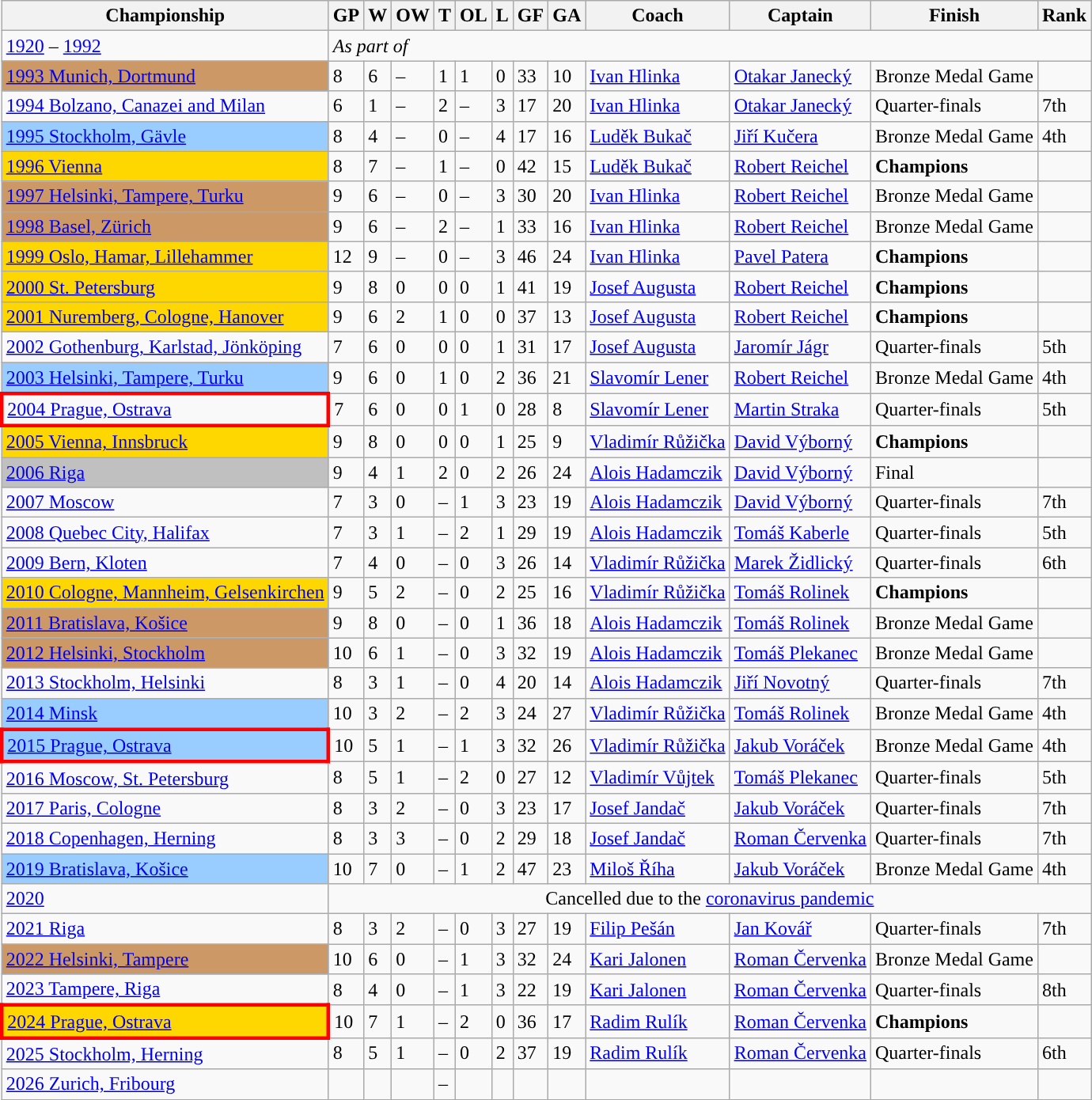<table class="wikitable sortable">
<tr>
<th>Championship</th>
<th>GP</th>
<th>W</th>
<th>OW</th>
<th>T</th>
<th>OL</th>
<th>L</th>
<th>GF</th>
<th>GA</th>
<th>Coach</th>
<th>Captain</th>
<th>Finish</th>
<th>Rank</th>
</tr>
<tr>
<td><a href='#'>1920</a> – <a href='#'>1992</a></td>
<td colspan=12><em>As part of </em></td>
</tr>
<tr>
<td style="background:#c96;"> <a href='#'>1993 Munich, Dortmund</a></td>
<td>8</td>
<td>6</td>
<td>–</td>
<td>1</td>
<td>1</td>
<td>0</td>
<td>33</td>
<td>10</td>
<td><a href='#'>Ivan Hlinka</a></td>
<td><a href='#'>Otakar Janecký</a></td>
<td>Bronze Medal Game</td>
<td></td>
</tr>
<tr>
<td> <a href='#'>1994 Bolzano, Canazei and Milan</a></td>
<td>6</td>
<td>1</td>
<td>–</td>
<td>2</td>
<td>–</td>
<td>3</td>
<td>17</td>
<td>20</td>
<td><a href='#'>Ivan Hlinka</a></td>
<td><a href='#'>Otakar Janecký</a></td>
<td>Quarter-finals</td>
<td>7th</td>
</tr>
<tr>
<td style="background:#9acdff;"> <a href='#'>1995 Stockholm, Gävle</a></td>
<td>8</td>
<td>4</td>
<td>–</td>
<td>0</td>
<td>–</td>
<td>4</td>
<td>17</td>
<td>16</td>
<td><a href='#'>Luděk Bukač</a></td>
<td><a href='#'>Jiří Kučera</a></td>
<td>Bronze Medal Game</td>
<td>4th</td>
</tr>
<tr>
<td bgcolor=gold> <a href='#'>1996 Vienna</a></td>
<td>8</td>
<td>7</td>
<td>–</td>
<td>1</td>
<td>–</td>
<td>0</td>
<td>42</td>
<td>15</td>
<td><a href='#'>Luděk Bukač</a></td>
<td><a href='#'>Robert Reichel</a></td>
<td><strong>Champions</strong></td>
<td></td>
</tr>
<tr>
<td style="background:#c96;"> <a href='#'>1997 Helsinki, Tampere, Turku</a></td>
<td>9</td>
<td>6</td>
<td>–</td>
<td>0</td>
<td>–</td>
<td>3</td>
<td>30</td>
<td>20</td>
<td><a href='#'>Ivan Hlinka</a></td>
<td><a href='#'>Robert Reichel</a></td>
<td>Bronze Medal Game</td>
<td></td>
</tr>
<tr>
<td style="background:#c96;"> <a href='#'>1998 Basel, Zürich</a></td>
<td>9</td>
<td>6</td>
<td>–</td>
<td>2</td>
<td>–</td>
<td>1</td>
<td>33</td>
<td>16</td>
<td><a href='#'>Ivan Hlinka</a></td>
<td><a href='#'>Robert Reichel</a></td>
<td>Bronze Medal Game</td>
<td></td>
</tr>
<tr>
<td bgcolor=gold> <a href='#'>1999 Oslo, Hamar, Lillehammer</a></td>
<td>12</td>
<td>9</td>
<td>–</td>
<td>0</td>
<td>–</td>
<td>3</td>
<td>46</td>
<td>24</td>
<td><a href='#'>Ivan Hlinka</a></td>
<td><a href='#'>Pavel Patera</a></td>
<td><strong>Champions</strong></td>
<td></td>
</tr>
<tr>
<td bgcolor=gold> <a href='#'>2000 St. Petersburg</a></td>
<td>9</td>
<td>8</td>
<td>0</td>
<td>0</td>
<td>0</td>
<td>1</td>
<td>41</td>
<td>19</td>
<td><a href='#'>Josef Augusta</a></td>
<td><a href='#'>Robert Reichel</a></td>
<td><strong>Champions</strong></td>
<td></td>
</tr>
<tr>
<td bgcolor=gold> <a href='#'>2001 Nuremberg, Cologne, Hanover</a></td>
<td>9</td>
<td>6</td>
<td>2</td>
<td>1</td>
<td>0</td>
<td>0</td>
<td>37</td>
<td>13</td>
<td><a href='#'>Josef Augusta</a></td>
<td><a href='#'>Robert Reichel</a></td>
<td><strong>Champions</strong></td>
<td></td>
</tr>
<tr>
<td> <a href='#'>2002 Gothenburg, Karlstad, Jönköping</a></td>
<td>7</td>
<td>6</td>
<td>0</td>
<td>0</td>
<td>0</td>
<td>1</td>
<td>31</td>
<td>17</td>
<td><a href='#'>Josef Augusta</a></td>
<td><a href='#'>Jaromír Jágr</a></td>
<td>Quarter-finals</td>
<td>5th</td>
</tr>
<tr>
<td style="background:#9acdff;"> <a href='#'>2003 Helsinki, Tampere, Turku</a></td>
<td>9</td>
<td>6</td>
<td>0</td>
<td>1</td>
<td>0</td>
<td>2</td>
<td>36</td>
<td>21</td>
<td><a href='#'>Slavomír Lener</a></td>
<td><a href='#'>Robert Reichel</a></td>
<td>Bronze Medal Game</td>
<td>4th</td>
</tr>
<tr>
<td style="border:3px solid red;"> <a href='#'>2004 Prague, Ostrava</a></td>
<td>7</td>
<td>6</td>
<td>0</td>
<td>0</td>
<td>1</td>
<td>0</td>
<td>28</td>
<td>8</td>
<td><a href='#'>Slavomír Lener</a></td>
<td><a href='#'>Martin Straka</a></td>
<td>Quarter-finals</td>
<td>5th</td>
</tr>
<tr>
<td bgcolor=gold> <a href='#'>2005 Vienna, Innsbruck</a></td>
<td>9</td>
<td>8</td>
<td>0</td>
<td>0</td>
<td>0</td>
<td>1</td>
<td>25</td>
<td>9</td>
<td><a href='#'>Vladimír Růžička</a></td>
<td><a href='#'>David Výborný</a></td>
<td><strong>Champions</strong></td>
<td></td>
</tr>
<tr>
<td style="background:silver;"> <a href='#'>2006 Riga</a></td>
<td>9</td>
<td>4</td>
<td>1</td>
<td>2</td>
<td>0</td>
<td>2</td>
<td>26</td>
<td>24</td>
<td><a href='#'>Alois Hadamczik</a></td>
<td><a href='#'>David Výborný</a></td>
<td>Final</td>
<td></td>
</tr>
<tr>
<td> <a href='#'>2007 Moscow</a></td>
<td>7</td>
<td>3</td>
<td>0</td>
<td>–</td>
<td>1</td>
<td>3</td>
<td>23</td>
<td>19</td>
<td><a href='#'>Alois Hadamczik</a></td>
<td><a href='#'>David Výborný</a></td>
<td>Quarter-finals</td>
<td>7th</td>
</tr>
<tr>
<td> <a href='#'>2008 Quebec City, Halifax</a></td>
<td>7</td>
<td>3</td>
<td>1</td>
<td>–</td>
<td>2</td>
<td>1</td>
<td>29</td>
<td>19</td>
<td><a href='#'>Alois Hadamczik</a></td>
<td><a href='#'>Tomáš Kaberle</a></td>
<td>Quarter-finals</td>
<td>5th</td>
</tr>
<tr>
<td> <a href='#'>2009 Bern, Kloten</a></td>
<td>7</td>
<td>4</td>
<td>0</td>
<td>–</td>
<td>0</td>
<td>3</td>
<td>26</td>
<td>14</td>
<td><a href='#'>Vladimír Růžička</a></td>
<td><a href='#'>Marek Židlický</a></td>
<td>Quarter-finals</td>
<td>6th</td>
</tr>
<tr>
<td bgcolor=gold> <a href='#'>2010 Cologne, Mannheim, Gelsenkirchen</a></td>
<td>9</td>
<td>5</td>
<td>2</td>
<td>–</td>
<td>0</td>
<td>2</td>
<td>25</td>
<td>16</td>
<td><a href='#'>Vladimír Růžička</a></td>
<td><a href='#'>Tomáš Rolinek</a></td>
<td><strong>Champions</strong></td>
<td></td>
</tr>
<tr>
<td style="background:#c96;"> <a href='#'>2011 Bratislava, Košice</a></td>
<td>9</td>
<td>8</td>
<td>0</td>
<td>–</td>
<td>0</td>
<td>1</td>
<td>36</td>
<td>18</td>
<td><a href='#'>Alois Hadamczik</a></td>
<td><a href='#'>Tomáš Rolinek</a></td>
<td>Bronze Medal Game</td>
<td></td>
</tr>
<tr>
<td style="background:#c96;">  <a href='#'>2012 Helsinki, Stockholm</a></td>
<td>10</td>
<td>6</td>
<td>1</td>
<td>–</td>
<td>0</td>
<td>3</td>
<td>32</td>
<td>19</td>
<td><a href='#'>Alois Hadamczik</a></td>
<td><a href='#'>Tomáš Plekanec</a></td>
<td>Bronze Medal Game</td>
<td></td>
</tr>
<tr>
<td>  <a href='#'>2013 Stockholm, Helsinki</a></td>
<td>8</td>
<td>3</td>
<td>1</td>
<td>–</td>
<td>0</td>
<td>4</td>
<td>20</td>
<td>14</td>
<td><a href='#'>Alois Hadamczik</a></td>
<td><a href='#'>Jiří Novotný</a></td>
<td>Quarter-finals</td>
<td>7th</td>
</tr>
<tr>
<td style="background:#9acdff;"> <a href='#'>2014 Minsk</a></td>
<td>10</td>
<td>3</td>
<td>2</td>
<td>–</td>
<td>2</td>
<td>3</td>
<td>24</td>
<td>27</td>
<td><a href='#'>Vladimír Růžička</a></td>
<td><a href='#'>Tomáš Rolinek</a></td>
<td>Bronze Medal Game</td>
<td>4th</td>
</tr>
<tr>
<td style="border:3px solid red;background:#9acdff;"> <a href='#'>2015 Prague, Ostrava</a></td>
<td>10</td>
<td>5</td>
<td>1</td>
<td>–</td>
<td>1</td>
<td>3</td>
<td>32</td>
<td>26</td>
<td><a href='#'>Vladimír Růžička</a></td>
<td><a href='#'>Jakub Voráček</a></td>
<td>Bronze Medal Game</td>
<td>4th</td>
</tr>
<tr>
<td> <a href='#'>2016 Moscow, St. Petersburg</a></td>
<td>8</td>
<td>5</td>
<td>1</td>
<td>–</td>
<td>2</td>
<td>0</td>
<td>27</td>
<td>12</td>
<td><a href='#'>Vladimír Vůjtek</a></td>
<td><a href='#'>Tomáš Plekanec</a></td>
<td>Quarter-finals</td>
<td>5th</td>
</tr>
<tr>
<td>  <a href='#'>2017 Paris, Cologne</a></td>
<td>8</td>
<td>3</td>
<td>2</td>
<td>–</td>
<td>0</td>
<td>3</td>
<td>23</td>
<td>17</td>
<td><a href='#'>Josef Jandač</a></td>
<td><a href='#'>Jakub Voráček</a></td>
<td>Quarter-finals</td>
<td>7th</td>
</tr>
<tr>
<td> <a href='#'>2018 Copenhagen, Herning</a></td>
<td>8</td>
<td>3</td>
<td>3</td>
<td>–</td>
<td>0</td>
<td>2</td>
<td>29</td>
<td>18</td>
<td><a href='#'>Josef Jandač</a></td>
<td><a href='#'>Roman Červenka</a></td>
<td>Quarter-finals</td>
<td>7th</td>
</tr>
<tr>
<td style="background:#9acdff;"> <a href='#'>2019 Bratislava, Košice</a></td>
<td>10</td>
<td>7</td>
<td>0</td>
<td>–</td>
<td>1</td>
<td>2</td>
<td>47</td>
<td>23</td>
<td><a href='#'>Miloš Říha</a></td>
<td><a href='#'>Jakub Voráček</a></td>
<td>Bronze Medal Game</td>
<td>4th</td>
</tr>
<tr>
<td><a href='#'>2020</a></td>
<td colspan="12" style="text-align:center;">Cancelled due to the <a href='#'>coronavirus pandemic</a></td>
</tr>
<tr>
<td> <a href='#'>2021 Riga</a></td>
<td>8</td>
<td>3</td>
<td>2</td>
<td>–</td>
<td>0</td>
<td>3</td>
<td>27</td>
<td>19</td>
<td><a href='#'>Filip Pešán</a></td>
<td><a href='#'>Jan Kovář</a></td>
<td>Quarter-finals</td>
<td>7th</td>
</tr>
<tr>
<td style="background:#c96;"> <a href='#'>2022 Helsinki, Tampere</a></td>
<td>10</td>
<td>6</td>
<td>0</td>
<td>–</td>
<td>1</td>
<td>3</td>
<td>32</td>
<td>24</td>
<td> <a href='#'>Kari Jalonen</a></td>
<td><a href='#'>Roman Červenka</a></td>
<td>Bronze Medal Game</td>
<td></td>
</tr>
<tr>
<td>  <a href='#'>2023 Tampere, Riga</a></td>
<td>8</td>
<td>4</td>
<td>0</td>
<td>–</td>
<td>1</td>
<td>3</td>
<td>22</td>
<td>19</td>
<td> <a href='#'>Kari Jalonen</a></td>
<td><a href='#'>Roman Červenka</a></td>
<td>Quarter-finals</td>
<td>8th</td>
</tr>
<tr>
<td style="border:3px solid red; background:gold;"> <a href='#'>2024 Prague, Ostrava</a></td>
<td>10</td>
<td>7</td>
<td>1</td>
<td>–</td>
<td>2</td>
<td>0</td>
<td>36</td>
<td>17</td>
<td><a href='#'>Radim Rulík</a></td>
<td><a href='#'>Roman Červenka</a></td>
<td><strong>Champions</strong></td>
<td></td>
</tr>
<tr>
<td>  <a href='#'>2025 Stockholm, Herning</a></td>
<td>8</td>
<td>5</td>
<td>1</td>
<td>–</td>
<td>0</td>
<td>2</td>
<td>37</td>
<td>19</td>
<td><a href='#'>Radim Rulík</a></td>
<td><a href='#'>Roman Červenka</a></td>
<td>Quarter-finals</td>
<td>6th</td>
</tr>
<tr>
<td> <a href='#'>2026 Zurich, Fribourg</a></td>
<td></td>
<td></td>
<td></td>
<td>–</td>
<td></td>
<td></td>
<td></td>
<td></td>
<td></td>
<td></td>
<td></td>
<td></td>
</tr>
</table>
